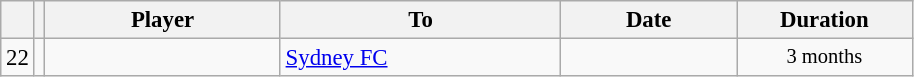<table class="wikitable sortable" style="text-align:center; font-size:95%;">
<tr>
<th></th>
<th></th>
<th width=150>Player</th>
<th width=180>To</th>
<th width=110>Date</th>
<th width=110>Duration</th>
</tr>
<tr>
<td>22</td>
<td></td>
<td align=left></td>
<td align=left> <a href='#'>Sydney FC</a></td>
<td></td>
<td style="font-size:90%">3 months</td>
</tr>
</table>
